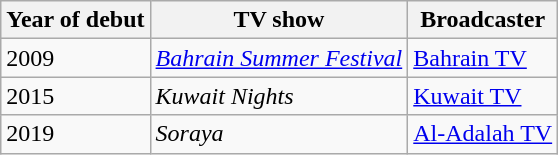<table class="wikitable">
<tr>
<th>Year of debut</th>
<th>TV show</th>
<th>Broadcaster</th>
</tr>
<tr>
<td>2009</td>
<td><em><a href='#'>Bahrain Summer Festival</a></em></td>
<td><a href='#'>Bahrain TV</a></td>
</tr>
<tr>
<td>2015</td>
<td><em>Kuwait Nights</em></td>
<td><a href='#'>Kuwait TV</a></td>
</tr>
<tr>
<td>2019</td>
<td><em>Soraya</em></td>
<td><a href='#'>Al-Adalah TV</a></td>
</tr>
</table>
